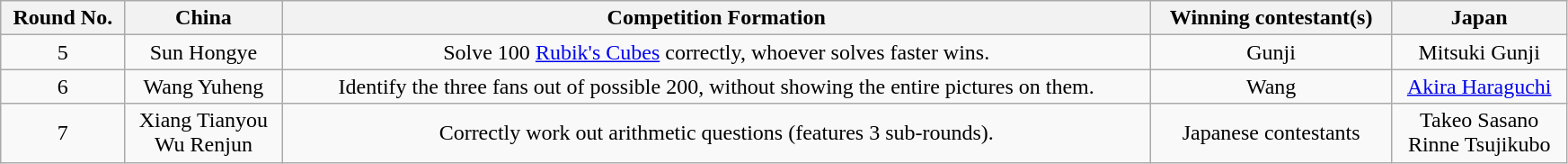<table class="wikitable" style="width:92%; text-align:center">
<tr>
<th>Round No.</th>
<th>China</th>
<th>Competition Formation</th>
<th>Winning contestant(s)</th>
<th>Japan</th>
</tr>
<tr>
<td>5</td>
<td>Sun Hongye</td>
<td>Solve 100 <a href='#'>Rubik's Cubes</a> correctly, whoever solves faster wins.</td>
<td>Gunji</td>
<td>Mitsuki Gunji</td>
</tr>
<tr>
<td>6</td>
<td>Wang Yuheng</td>
<td>Identify the three fans out of possible 200, without showing the entire pictures on them.</td>
<td>Wang</td>
<td><a href='#'>Akira Haraguchi</a></td>
</tr>
<tr>
<td>7</td>
<td>Xiang Tianyou <br> Wu Renjun</td>
<td>Correctly work out arithmetic questions (features 3 sub-rounds).</td>
<td>Japanese contestants</td>
<td>Takeo Sasano<br> Rinne Tsujikubo</td>
</tr>
</table>
